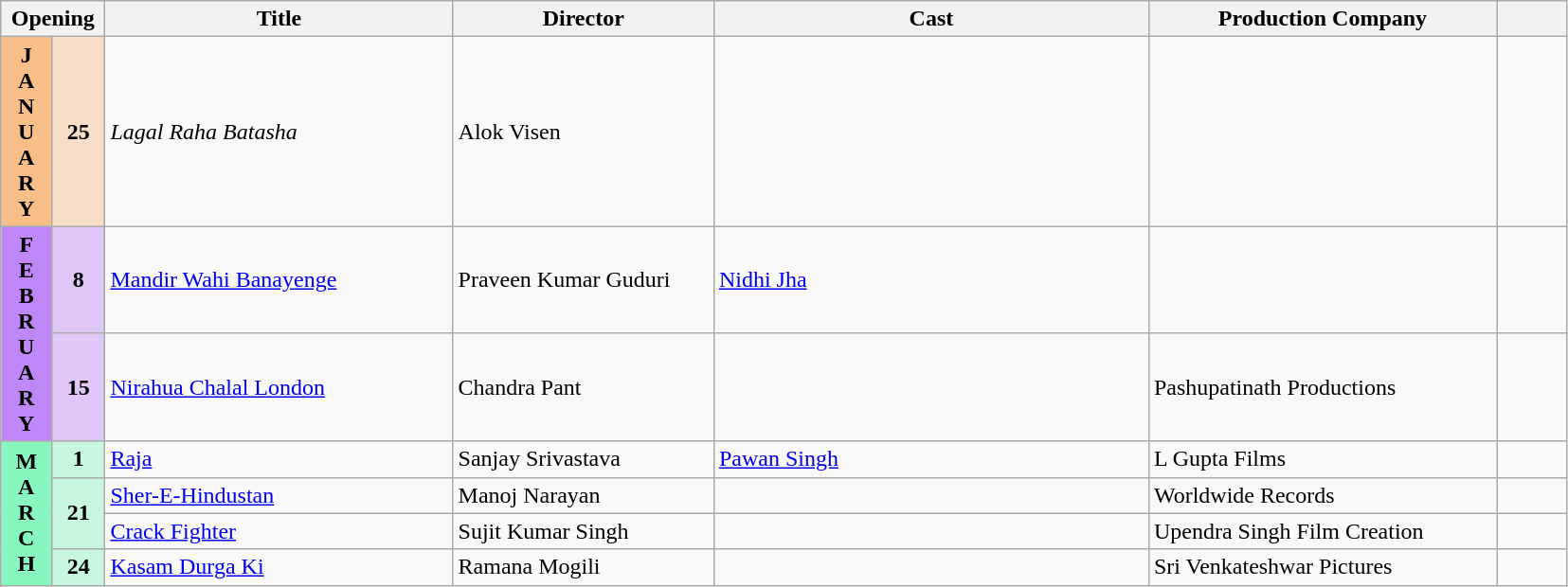<table class="wikitable sortable">
<tr>
<th colspan="2" style="width:6%;"><strong>Opening</strong></th>
<th style="width:20%;"><strong>Title</strong></th>
<th style="width:15%;"><strong>Director</strong></th>
<th style="width:25%;"><strong>Cast</strong></th>
<th style="width:20%;">Production Company</th>
<th style="width:4%;"><strong></strong></th>
</tr>
<tr>
<th style="text-align:center; background:#f7bf87; text color:#000;">J<br>A<br>N<br>U<br>A<br>R<br>Y</th>
<td rowspan="1" style="text-align:center; background:#f7dfc7"><strong>25</strong></td>
<td><em>Lagal Raha Batasha</em></td>
<td>Alok Visen</td>
<td></td>
<td></td>
<td></td>
</tr>
<tr>
<th rowspan="2" style="text-align:center; background:#bf87f7; text color:#000;">F<br>E<br>B<br>R<br>U<br>A<br>R<br>Y</th>
<td style="text-align:center; background:#dfc7f7"><strong>8</strong></td>
<td><a href='#'>Mandir Wahi Banayenge</a></td>
<td>Praveen Kumar Guduri</td>
<td><a href='#'>Nidhi Jha</a></td>
<td></td>
<td></td>
</tr>
<tr>
<td style="text-align:center; background:#dfc7f7"><strong>15</strong></td>
<td><a href='#'>Nirahua Chalal London</a></td>
<td>Chandra Pant</td>
<td></td>
<td>Pashupatinath Productions</td>
<td></td>
</tr>
<tr>
<th rowspan="4" style="text-align:center; background:#87f7bf; text color:#000;">M<br>A<br>R<br>C<br>H</th>
<td rowspan="1" style="text-align:center; background:#c7f7df"><strong>1</strong></td>
<td><a href='#'>Raja</a></td>
<td>Sanjay Srivastava</td>
<td><a href='#'>Pawan Singh</a></td>
<td>L Gupta Films</td>
<td></td>
</tr>
<tr>
<td rowspan="2" style="text-align:center; background:#c7f7df"><strong>21</strong></td>
<td><a href='#'>Sher-E-Hindustan</a></td>
<td>Manoj Narayan</td>
<td></td>
<td>Worldwide Records</td>
<td></td>
</tr>
<tr>
<td><a href='#'>Crack Fighter</a></td>
<td>Sujit Kumar Singh</td>
<td></td>
<td>Upendra Singh Film Creation</td>
<td></td>
</tr>
<tr>
<td rowspan="1" style="text-align:center; background:#c7f7df"><strong>24</strong></td>
<td><a href='#'>Kasam Durga Ki</a></td>
<td>Ramana Mogili</td>
<td></td>
<td>Sri Venkateshwar Pictures</td>
<td></td>
</tr>
</table>
